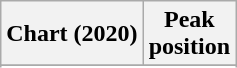<table class="wikitable sortable plainrowheaders" style="text-align:center">
<tr>
<th scope="col">Chart (2020)</th>
<th scope="col">Peak<br>position</th>
</tr>
<tr>
</tr>
<tr>
</tr>
<tr>
</tr>
<tr>
</tr>
</table>
